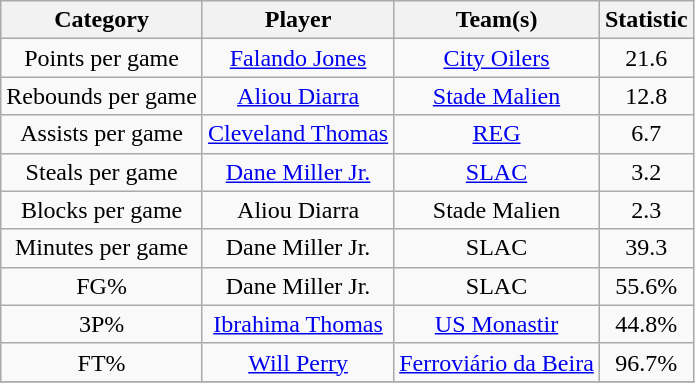<table class="wikitable" style="text-align:center">
<tr>
<th>Category</th>
<th>Player</th>
<th>Team(s)</th>
<th>Statistic</th>
</tr>
<tr>
<td>Points per game</td>
<td><a href='#'>Falando Jones</a></td>
<td><a href='#'>City Oilers</a></td>
<td>21.6</td>
</tr>
<tr>
<td>Rebounds per game</td>
<td><a href='#'>Aliou Diarra</a></td>
<td><a href='#'>Stade Malien</a></td>
<td>12.8</td>
</tr>
<tr>
<td>Assists per game</td>
<td><a href='#'>Cleveland Thomas</a></td>
<td><a href='#'>REG</a></td>
<td>6.7</td>
</tr>
<tr>
<td>Steals per game</td>
<td><a href='#'>Dane Miller Jr.</a></td>
<td><a href='#'>SLAC</a></td>
<td>3.2</td>
</tr>
<tr>
<td>Blocks per game</td>
<td>Aliou Diarra</td>
<td>Stade Malien</td>
<td>2.3</td>
</tr>
<tr>
<td>Minutes per game</td>
<td>Dane Miller Jr.</td>
<td>SLAC</td>
<td>39.3</td>
</tr>
<tr>
<td>FG%</td>
<td>Dane Miller Jr.</td>
<td>SLAC</td>
<td>55.6%</td>
</tr>
<tr>
<td>3P%</td>
<td><a href='#'>Ibrahima Thomas</a></td>
<td><a href='#'>US Monastir</a></td>
<td>44.8%</td>
</tr>
<tr>
<td>FT%</td>
<td><a href='#'>Will Perry</a></td>
<td><a href='#'>Ferroviário da Beira</a></td>
<td>96.7%</td>
</tr>
<tr>
</tr>
</table>
